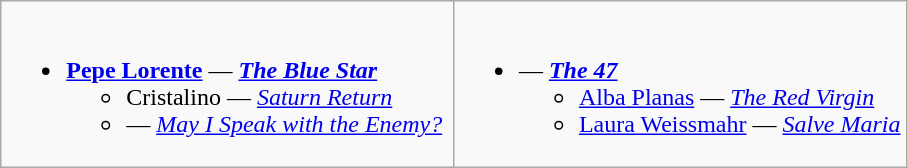<table class="wikitable">
<tr>
<td style="vertical-align:top;" width="50%"><br><ul><li><strong><a href='#'>Pepe Lorente</a></strong> — <strong><em><a href='#'>The Blue Star</a></em></strong><ul><li>Cristalino — <em><a href='#'>Saturn Return</a></em></li><li> — <em><a href='#'>May I Speak with the Enemy?</a></em></li></ul></li></ul></td>
<td style="vertical-align:top;" width="50%"><br><ul><li><strong></strong> — <strong><em><a href='#'>The 47</a></em></strong><ul><li><a href='#'>Alba Planas</a> — <em><a href='#'>The Red Virgin</a></em></li><li><a href='#'>Laura Weissmahr</a> — <em><a href='#'>Salve Maria</a></em></li></ul></li></ul></td>
</tr>
</table>
